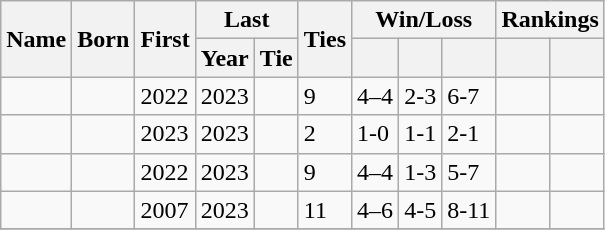<table class="wikitable sortable">
<tr style="text-align:center;">
<th rowspan=2>Name</th>
<th rowspan=2>Born</th>
<th rowspan=2>First</th>
<th colspan=2>Last</th>
<th rowspan=2>Ties</th>
<th class="unsortable" colspan=3>Win/Loss</th>
<th class="unsortable" colspan=2>Rankings</th>
</tr>
<tr>
<th>Year</th>
<th>Tie</th>
<th></th>
<th></th>
<th></th>
<th></th>
<th></th>
</tr>
<tr>
<td></td>
<td></td>
<td>2022</td>
<td>2023</td>
<td></td>
<td>9</td>
<td>4–4</td>
<td>2-3</td>
<td>6-7</td>
<td></td>
<td></td>
</tr>
<tr>
<td></td>
<td></td>
<td>2023</td>
<td>2023</td>
<td></td>
<td>2</td>
<td>1-0</td>
<td>1-1</td>
<td>2-1</td>
<td></td>
<td></td>
</tr>
<tr>
<td></td>
<td></td>
<td>2022</td>
<td>2023</td>
<td></td>
<td>9</td>
<td>4–4</td>
<td>1-3</td>
<td>5-7</td>
<td></td>
<td></td>
</tr>
<tr>
<td></td>
<td></td>
<td>2007</td>
<td>2023</td>
<td></td>
<td>11</td>
<td>4–6</td>
<td>4-5</td>
<td>8-11</td>
<td></td>
<td></td>
</tr>
<tr>
</tr>
</table>
